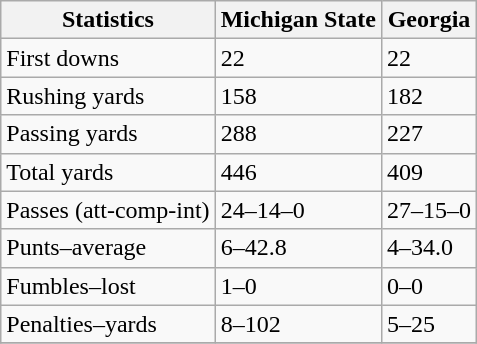<table class="wikitable">
<tr>
<th>Statistics</th>
<th>Michigan State</th>
<th>Georgia</th>
</tr>
<tr>
<td>First downs</td>
<td>22</td>
<td>22</td>
</tr>
<tr>
<td>Rushing yards</td>
<td>158</td>
<td>182</td>
</tr>
<tr>
<td>Passing yards</td>
<td>288</td>
<td>227</td>
</tr>
<tr>
<td>Total yards</td>
<td>446</td>
<td>409</td>
</tr>
<tr>
<td>Passes (att-comp-int)</td>
<td>24–14–0</td>
<td>27–15–0</td>
</tr>
<tr>
<td>Punts–average</td>
<td>6–42.8</td>
<td>4–34.0</td>
</tr>
<tr>
<td>Fumbles–lost</td>
<td>1–0</td>
<td>0–0</td>
</tr>
<tr>
<td>Penalties–yards</td>
<td>8–102</td>
<td>5–25</td>
</tr>
<tr>
</tr>
</table>
